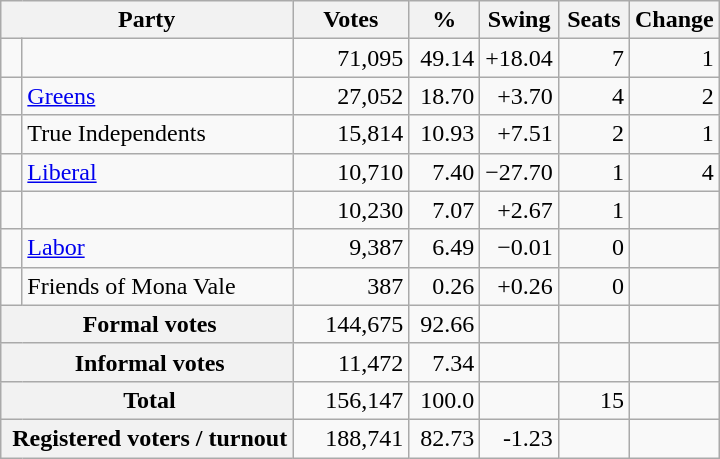<table class="wikitable" style="text-align:right; margin-bottom:0">
<tr>
<th style="width:10px" colspan=3>Party</th>
<th style="width:70px;">Votes</th>
<th style="width:40px;">%</th>
<th style="width:40px;">Swing</th>
<th style="width:40px;">Seats</th>
<th style="width:40px;">Change</th>
</tr>
<tr>
<td> </td>
<td style="text-align:left;" colspan="2"></td>
<td>71,095</td>
<td>49.14</td>
<td>+18.04</td>
<td>7</td>
<td> 1</td>
</tr>
<tr>
<td> </td>
<td style="text-align:left;" colspan="2"><a href='#'>Greens</a></td>
<td>27,052</td>
<td>18.70</td>
<td>+3.70</td>
<td>4</td>
<td> 2</td>
</tr>
<tr>
<td> </td>
<td style="text-align:left;" colspan="2">True Independents</td>
<td>15,814</td>
<td>10.93</td>
<td>+7.51</td>
<td>2</td>
<td> 1</td>
</tr>
<tr>
<td> </td>
<td style="text-align:left;" colspan="2"><a href='#'>Liberal</a></td>
<td>10,710</td>
<td>7.40</td>
<td>−27.70</td>
<td>1</td>
<td> 4</td>
</tr>
<tr>
<td> </td>
<td style="text-align:left;" colspan="2"></td>
<td>10,230</td>
<td>7.07</td>
<td>+2.67</td>
<td>1</td>
<td></td>
</tr>
<tr>
<td> </td>
<td style="text-align:left;" colspan="2"><a href='#'>Labor</a></td>
<td>9,387</td>
<td>6.49</td>
<td>−0.01</td>
<td>0</td>
<td></td>
</tr>
<tr>
<td> </td>
<td style="text-align:left;" colspan="2">Friends of Mona Vale</td>
<td>387</td>
<td>0.26</td>
<td>+0.26</td>
<td>0</td>
<td></td>
</tr>
<tr>
<th colspan="3" rowspan="1"> Formal votes</th>
<td>144,675</td>
<td>92.66</td>
<td></td>
<td></td>
<td></td>
</tr>
<tr>
<th colspan="3" rowspan="1"> Informal votes</th>
<td>11,472</td>
<td>7.34</td>
<td></td>
<td></td>
<td></td>
</tr>
<tr>
<th colspan="3" rowspan="1"> <strong>Total </strong></th>
<td>156,147</td>
<td>100.0</td>
<td></td>
<td>15</td>
<td></td>
</tr>
<tr>
<th colspan="3" rowspan="1"> Registered voters / turnout</th>
<td>188,741</td>
<td>82.73</td>
<td>-1.23</td>
<td></td>
<td></td>
</tr>
</table>
